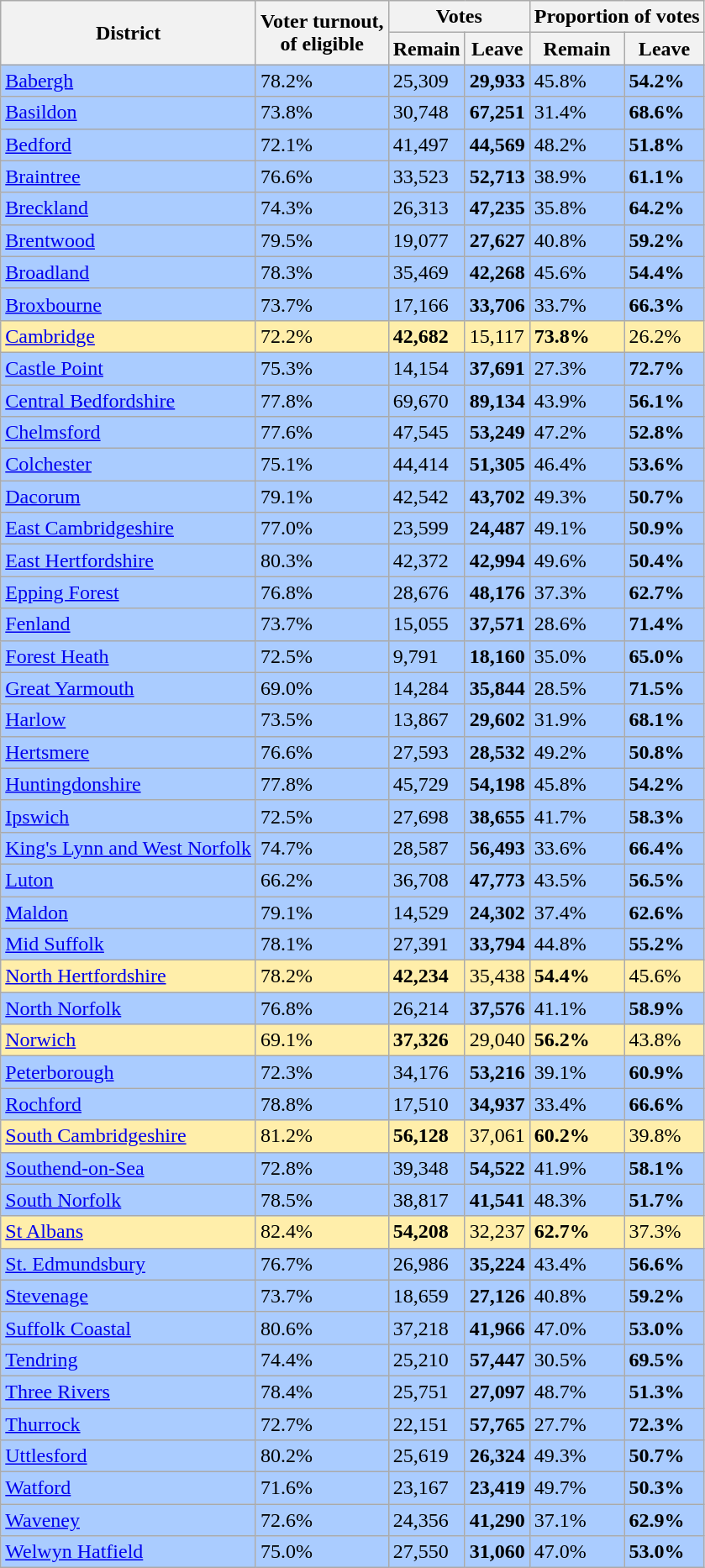<table class="wikitable sortable">
<tr>
<th rowspan=2>District</th>
<th rowspan=2>Voter turnout,<br>of eligible</th>
<th colspan=2>Votes</th>
<th colspan=2>Proportion of votes</th>
</tr>
<tr>
<th>Remain</th>
<th>Leave</th>
<th>Remain</th>
<th>Leave</th>
</tr>
<tr style="background:#acf;">
<td><a href='#'>Babergh</a></td>
<td>78.2%</td>
<td>25,309</td>
<td><strong>29,933</strong></td>
<td>45.8%</td>
<td><strong>54.2%</strong></td>
</tr>
<tr style="background:#acf;">
<td><a href='#'>Basildon</a></td>
<td>73.8%</td>
<td>30,748</td>
<td><strong>67,251</strong></td>
<td>31.4%</td>
<td><strong>68.6%</strong></td>
</tr>
<tr style="background:#acf;">
<td><a href='#'>Bedford</a></td>
<td>72.1%</td>
<td>41,497</td>
<td><strong>44,569</strong></td>
<td>48.2%</td>
<td><strong>51.8%</strong></td>
</tr>
<tr style="background:#acf;">
<td><a href='#'>Braintree</a></td>
<td>76.6%</td>
<td>33,523</td>
<td><strong>52,713</strong></td>
<td>38.9%</td>
<td><strong>61.1%</strong></td>
</tr>
<tr style="background:#acf;">
<td><a href='#'>Breckland</a></td>
<td>74.3%</td>
<td>26,313</td>
<td><strong>47,235</strong></td>
<td>35.8%</td>
<td><strong>64.2%</strong></td>
</tr>
<tr style="background:#acf;">
<td><a href='#'>Brentwood</a></td>
<td>79.5%</td>
<td>19,077</td>
<td><strong>27,627</strong></td>
<td>40.8%</td>
<td><strong>59.2%</strong></td>
</tr>
<tr style="background:#acf;">
<td><a href='#'>Broadland</a></td>
<td>78.3%</td>
<td>35,469</td>
<td><strong>42,268</strong></td>
<td>45.6%</td>
<td><strong>54.4%</strong></td>
</tr>
<tr style="background:#acf;">
<td><a href='#'>Broxbourne</a></td>
<td>73.7%</td>
<td>17,166</td>
<td><strong>33,706</strong></td>
<td>33.7%</td>
<td><strong>66.3%</strong></td>
</tr>
<tr style="background:#fea;">
<td><a href='#'>Cambridge</a></td>
<td>72.2%</td>
<td><strong>42,682</strong></td>
<td>15,117</td>
<td><strong>73.8%</strong></td>
<td>26.2%</td>
</tr>
<tr style="background:#acf;">
<td><a href='#'>Castle Point</a></td>
<td>75.3%</td>
<td>14,154</td>
<td><strong>37,691</strong></td>
<td>27.3%</td>
<td><strong>72.7%</strong></td>
</tr>
<tr style="background:#acf;">
<td><a href='#'>Central Bedfordshire</a></td>
<td>77.8%</td>
<td>69,670</td>
<td><strong>89,134</strong></td>
<td>43.9%</td>
<td><strong>56.1%</strong></td>
</tr>
<tr style="background:#acf;">
<td><a href='#'>Chelmsford</a></td>
<td>77.6%</td>
<td>47,545</td>
<td><strong>53,249</strong></td>
<td>47.2%</td>
<td><strong>52.8%</strong></td>
</tr>
<tr style="background:#acf;">
<td><a href='#'>Colchester</a></td>
<td>75.1%</td>
<td>44,414</td>
<td><strong>51,305</strong></td>
<td>46.4%</td>
<td><strong>53.6%</strong></td>
</tr>
<tr style="background:#acf;">
<td><a href='#'>Dacorum</a></td>
<td>79.1%</td>
<td>42,542</td>
<td><strong>43,702</strong></td>
<td>49.3%</td>
<td><strong>50.7%</strong></td>
</tr>
<tr style="background:#acf;">
<td><a href='#'>East Cambridgeshire</a></td>
<td>77.0%</td>
<td>23,599</td>
<td><strong>24,487</strong></td>
<td>49.1%</td>
<td><strong>50.9%</strong></td>
</tr>
<tr style="background:#acf;">
<td><a href='#'>East Hertfordshire</a></td>
<td>80.3%</td>
<td>42,372</td>
<td><strong>42,994</strong></td>
<td>49.6%</td>
<td><strong>50.4%</strong></td>
</tr>
<tr style="background:#acf;">
<td><a href='#'>Epping Forest</a></td>
<td>76.8%</td>
<td>28,676</td>
<td><strong>48,176</strong></td>
<td>37.3%</td>
<td><strong>62.7%</strong></td>
</tr>
<tr style="background:#acf;">
<td><a href='#'>Fenland</a></td>
<td>73.7%</td>
<td>15,055</td>
<td><strong>37,571</strong></td>
<td>28.6%</td>
<td><strong>71.4%</strong></td>
</tr>
<tr style="background:#acf;">
<td><a href='#'>Forest Heath</a></td>
<td>72.5%</td>
<td>9,791</td>
<td><strong>18,160</strong></td>
<td>35.0%</td>
<td><strong>65.0%</strong></td>
</tr>
<tr style="background:#acf;">
<td><a href='#'>Great Yarmouth</a></td>
<td>69.0%</td>
<td>14,284</td>
<td><strong>35,844</strong></td>
<td>28.5%</td>
<td><strong>71.5%</strong></td>
</tr>
<tr style="background:#acf;">
<td><a href='#'>Harlow</a></td>
<td>73.5%</td>
<td>13,867</td>
<td><strong>29,602</strong></td>
<td>31.9%</td>
<td><strong>68.1%</strong></td>
</tr>
<tr style="background:#acf;">
<td><a href='#'>Hertsmere</a></td>
<td>76.6%</td>
<td>27,593</td>
<td><strong>28,532</strong></td>
<td>49.2%</td>
<td><strong>50.8%</strong></td>
</tr>
<tr style="background:#acf;">
<td><a href='#'>Huntingdonshire</a></td>
<td>77.8%</td>
<td>45,729</td>
<td><strong>54,198</strong></td>
<td>45.8%</td>
<td><strong>54.2%</strong></td>
</tr>
<tr style="background:#acf;">
<td><a href='#'>Ipswich</a></td>
<td>72.5%</td>
<td>27,698</td>
<td><strong>38,655</strong></td>
<td>41.7%</td>
<td><strong>58.3%</strong></td>
</tr>
<tr style="background:#acf;">
<td><a href='#'>King's Lynn and West Norfolk</a></td>
<td>74.7%</td>
<td>28,587</td>
<td><strong>56,493</strong></td>
<td>33.6%</td>
<td><strong>66.4%</strong></td>
</tr>
<tr style="background:#acf;">
<td><a href='#'>Luton</a></td>
<td>66.2%</td>
<td>36,708</td>
<td><strong>47,773</strong></td>
<td>43.5%</td>
<td><strong>56.5%</strong></td>
</tr>
<tr style="background:#acf;">
<td><a href='#'>Maldon</a></td>
<td>79.1%</td>
<td>14,529</td>
<td><strong>24,302</strong></td>
<td>37.4%</td>
<td><strong>62.6%</strong></td>
</tr>
<tr style="background:#acf;">
<td><a href='#'>Mid Suffolk</a></td>
<td>78.1%</td>
<td>27,391</td>
<td><strong>33,794</strong></td>
<td>44.8%</td>
<td><strong>55.2%</strong></td>
</tr>
<tr style="background:#fea;">
<td><a href='#'>North Hertfordshire</a></td>
<td>78.2%</td>
<td><strong>42,234</strong></td>
<td>35,438</td>
<td><strong>54.4%</strong></td>
<td>45.6%</td>
</tr>
<tr style="background:#acf;">
<td><a href='#'>North Norfolk</a></td>
<td>76.8%</td>
<td>26,214</td>
<td><strong>37,576</strong></td>
<td>41.1%</td>
<td><strong>58.9%</strong></td>
</tr>
<tr style="background:#fea;">
<td><a href='#'>Norwich</a></td>
<td>69.1%</td>
<td><strong>37,326</strong></td>
<td>29,040</td>
<td><strong>56.2%</strong></td>
<td>43.8%</td>
</tr>
<tr style="background:#acf;">
<td><a href='#'>Peterborough</a></td>
<td>72.3%</td>
<td>34,176</td>
<td><strong>53,216</strong></td>
<td>39.1%</td>
<td><strong>60.9%</strong></td>
</tr>
<tr style="background:#acf;">
<td><a href='#'>Rochford</a></td>
<td>78.8%</td>
<td>17,510</td>
<td><strong>34,937</strong></td>
<td>33.4%</td>
<td><strong>66.6%</strong></td>
</tr>
<tr style="background:#fea;">
<td><a href='#'>South Cambridgeshire</a></td>
<td>81.2%</td>
<td><strong>56,128</strong></td>
<td>37,061</td>
<td><strong>60.2%</strong></td>
<td>39.8%</td>
</tr>
<tr style="background:#acf;">
<td><a href='#'>Southend-on-Sea</a></td>
<td>72.8%</td>
<td>39,348</td>
<td><strong>54,522</strong></td>
<td>41.9%</td>
<td><strong>58.1%</strong></td>
</tr>
<tr style="background:#acf;">
<td><a href='#'>South Norfolk</a></td>
<td>78.5%</td>
<td>38,817</td>
<td><strong>41,541</strong></td>
<td>48.3%</td>
<td><strong>51.7%</strong></td>
</tr>
<tr style="background:#fea;">
<td><a href='#'>St Albans</a></td>
<td>82.4%</td>
<td><strong>54,208</strong></td>
<td>32,237</td>
<td><strong>62.7%</strong></td>
<td>37.3%</td>
</tr>
<tr style="background:#acf;">
<td><a href='#'>St. Edmundsbury</a></td>
<td>76.7%</td>
<td>26,986</td>
<td><strong>35,224</strong></td>
<td>43.4%</td>
<td><strong>56.6%</strong></td>
</tr>
<tr style="background:#acf;">
<td><a href='#'>Stevenage</a></td>
<td>73.7%</td>
<td>18,659</td>
<td><strong>27,126</strong></td>
<td>40.8%</td>
<td><strong>59.2%</strong></td>
</tr>
<tr style="background:#acf;">
<td><a href='#'>Suffolk Coastal</a></td>
<td>80.6%</td>
<td>37,218</td>
<td><strong>41,966</strong></td>
<td>47.0%</td>
<td><strong>53.0%</strong></td>
</tr>
<tr style="background:#acf;">
<td><a href='#'>Tendring</a></td>
<td>74.4%</td>
<td>25,210</td>
<td><strong>57,447</strong></td>
<td>30.5%</td>
<td><strong>69.5%</strong></td>
</tr>
<tr style="background:#acf;">
<td><a href='#'>Three Rivers</a></td>
<td>78.4%</td>
<td>25,751</td>
<td><strong>27,097</strong></td>
<td>48.7%</td>
<td><strong>51.3%</strong></td>
</tr>
<tr style="background:#acf;">
<td><a href='#'>Thurrock</a></td>
<td>72.7%</td>
<td>22,151</td>
<td><strong>57,765</strong></td>
<td>27.7%</td>
<td><strong>72.3%</strong></td>
</tr>
<tr style="background:#acf;">
<td><a href='#'>Uttlesford</a></td>
<td>80.2%</td>
<td>25,619</td>
<td><strong>26,324</strong></td>
<td>49.3%</td>
<td><strong>50.7%</strong></td>
</tr>
<tr style="background:#acf;">
<td><a href='#'>Watford</a></td>
<td>71.6%</td>
<td>23,167</td>
<td><strong>23,419</strong></td>
<td>49.7%</td>
<td><strong>50.3%</strong></td>
</tr>
<tr style="background:#acf;">
<td><a href='#'>Waveney</a></td>
<td>72.6%</td>
<td>24,356</td>
<td><strong>41,290</strong></td>
<td>37.1%</td>
<td><strong>62.9%</strong></td>
</tr>
<tr style="background:#acf;">
<td><a href='#'>Welwyn Hatfield</a></td>
<td>75.0%</td>
<td>27,550</td>
<td><strong>31,060</strong></td>
<td>47.0%</td>
<td><strong>53.0%</strong></td>
</tr>
</table>
